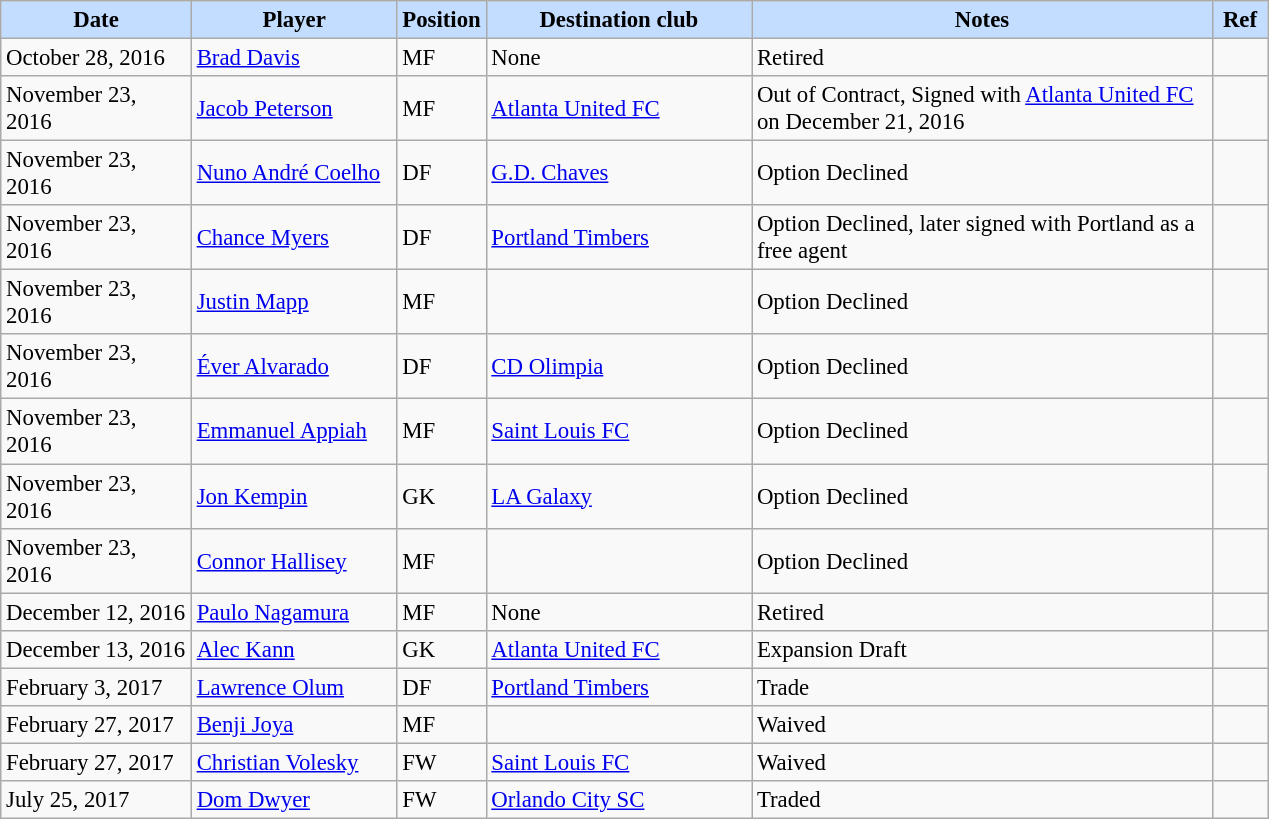<table class="wikitable" style="text-align:left; font-size:95%;">
<tr>
<th style="background:#c2ddff; width:120px;">Date</th>
<th style="background:#c2ddff; width:130px;">Player</th>
<th style="background:#c2ddff; width:50px;">Position</th>
<th style="background:#c2ddff; width:170px;">Destination club</th>
<th style="background:#c2ddff; width:300px;">Notes</th>
<th style="background:#c2ddff; width:30px;">Ref</th>
</tr>
<tr>
<td>October 28, 2016</td>
<td> <a href='#'>Brad Davis</a></td>
<td>MF</td>
<td>None</td>
<td>Retired</td>
<td></td>
</tr>
<tr>
<td>November 23, 2016</td>
<td> <a href='#'>Jacob Peterson</a></td>
<td>MF</td>
<td> <a href='#'>Atlanta United FC</a></td>
<td>Out of Contract, Signed with <a href='#'>Atlanta United FC</a> on December 21, 2016</td>
<td></td>
</tr>
<tr>
<td>November 23, 2016</td>
<td> <a href='#'>Nuno André Coelho</a></td>
<td>DF</td>
<td> <a href='#'>G.D. Chaves</a></td>
<td>Option Declined</td>
<td></td>
</tr>
<tr>
<td>November 23, 2016</td>
<td> <a href='#'>Chance Myers</a></td>
<td>DF</td>
<td> <a href='#'>Portland Timbers</a></td>
<td>Option Declined, later signed with Portland as a free agent</td>
<td></td>
</tr>
<tr>
<td>November 23, 2016</td>
<td> <a href='#'>Justin Mapp</a></td>
<td>MF</td>
<td></td>
<td>Option Declined</td>
<td></td>
</tr>
<tr>
<td>November 23, 2016</td>
<td> <a href='#'>Éver Alvarado</a></td>
<td>DF</td>
<td> <a href='#'>CD Olimpia</a></td>
<td>Option Declined</td>
<td></td>
</tr>
<tr>
<td>November 23, 2016</td>
<td> <a href='#'>Emmanuel Appiah</a></td>
<td>MF</td>
<td> <a href='#'>Saint Louis FC</a></td>
<td>Option Declined</td>
<td></td>
</tr>
<tr>
<td>November 23, 2016</td>
<td> <a href='#'>Jon Kempin</a></td>
<td>GK</td>
<td> <a href='#'>LA Galaxy</a></td>
<td>Option Declined</td>
<td></td>
</tr>
<tr>
<td>November 23, 2016</td>
<td> <a href='#'>Connor Hallisey</a></td>
<td>MF</td>
<td></td>
<td>Option Declined</td>
<td></td>
</tr>
<tr>
<td>December 12, 2016</td>
<td> <a href='#'>Paulo Nagamura</a></td>
<td>MF</td>
<td>None</td>
<td>Retired</td>
<td></td>
</tr>
<tr>
<td>December 13, 2016</td>
<td> <a href='#'>Alec Kann</a></td>
<td>GK</td>
<td> <a href='#'>Atlanta United FC</a></td>
<td>Expansion Draft</td>
<td></td>
</tr>
<tr>
<td>February 3, 2017</td>
<td> <a href='#'>Lawrence Olum</a></td>
<td>DF</td>
<td> <a href='#'>Portland Timbers</a></td>
<td>Trade</td>
<td></td>
</tr>
<tr>
<td>February 27, 2017</td>
<td> <a href='#'>Benji Joya</a></td>
<td>MF</td>
<td></td>
<td>Waived</td>
<td></td>
</tr>
<tr>
<td>February 27, 2017</td>
<td> <a href='#'>Christian Volesky</a></td>
<td>FW</td>
<td> <a href='#'>Saint Louis FC</a></td>
<td>Waived</td>
<td></td>
</tr>
<tr>
<td>July 25, 2017</td>
<td> <a href='#'>Dom Dwyer</a></td>
<td>FW</td>
<td> <a href='#'>Orlando City SC</a></td>
<td>Traded</td>
<td></td>
</tr>
</table>
